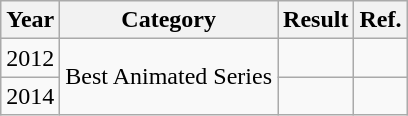<table class="wikitable">
<tr>
<th>Year</th>
<th>Category</th>
<th>Result</th>
<th>Ref.</th>
</tr>
<tr>
<td>2012</td>
<td rowspan="2">Best Animated Series</td>
<td></td>
<td></td>
</tr>
<tr>
<td>2014</td>
<td></td>
<td></td>
</tr>
</table>
